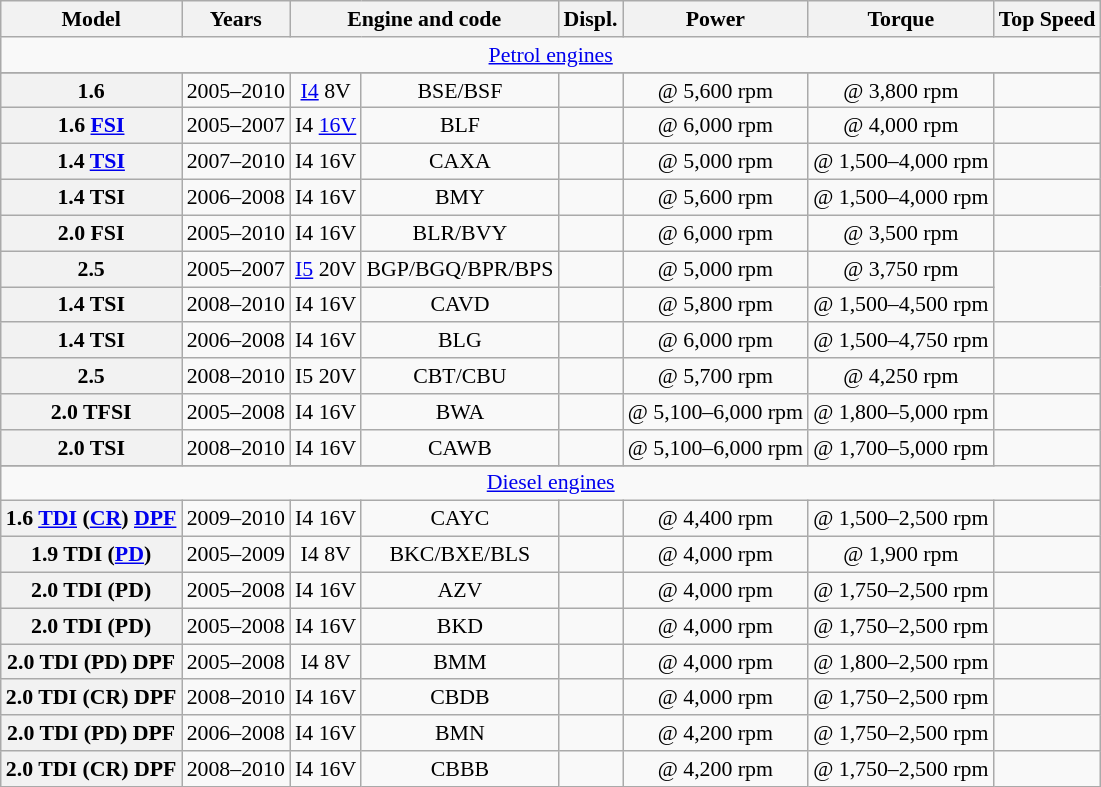<table class="wikitable" style="text-align:center; font-size:91%;">
<tr>
<th>Model</th>
<th>Years</th>
<th colspan="2">Engine and code</th>
<th>Displ.</th>
<th>Power</th>
<th>Torque</th>
<th>Top Speed</th>
</tr>
<tr>
<td colspan="8" ><a href='#'>Petrol engines</a></td>
</tr>
<tr>
</tr>
<tr>
<th>1.6</th>
<td>2005–2010</td>
<td><a href='#'>I4</a> 8V</td>
<td>BSE/BSF</td>
<td></td>
<td> @ 5,600 rpm</td>
<td> @ 3,800 rpm</td>
<td></td>
</tr>
<tr>
<th>1.6 <a href='#'>FSI</a></th>
<td>2005–2007</td>
<td>I4 <a href='#'>16V</a></td>
<td>BLF</td>
<td></td>
<td> @ 6,000 rpm</td>
<td> @ 4,000 rpm</td>
<td></td>
</tr>
<tr>
<th>1.4 <a href='#'>TSI</a></th>
<td>2007–2010</td>
<td>I4 16V</td>
<td>CAXA</td>
<td></td>
<td> @ 5,000 rpm</td>
<td> @ 1,500–4,000 rpm</td>
</tr>
<tr>
<th>1.4 TSI</th>
<td>2006–2008</td>
<td>I4 16V</td>
<td>BMY</td>
<td></td>
<td> @ 5,600 rpm</td>
<td> @ 1,500–4,000 rpm</td>
<td></td>
</tr>
<tr>
<th>2.0 FSI</th>
<td>2005–2010</td>
<td>I4 16V</td>
<td>BLR/BVY</td>
<td></td>
<td> @ 6,000 rpm</td>
<td> @ 3,500 rpm</td>
<td></td>
</tr>
<tr>
<th>2.5</th>
<td>2005–2007</td>
<td><a href='#'>I5</a> 20V</td>
<td>BGP/BGQ/BPR/BPS</td>
<td></td>
<td> @ 5,000 rpm</td>
<td> @ 3,750 rpm</td>
</tr>
<tr>
<th>1.4 TSI</th>
<td>2008–2010</td>
<td>I4 16V</td>
<td>CAVD</td>
<td></td>
<td> @ 5,800 rpm</td>
<td> @ 1,500–4,500 rpm</td>
</tr>
<tr>
<th>1.4 TSI</th>
<td>2006–2008</td>
<td>I4 16V</td>
<td>BLG</td>
<td></td>
<td> @ 6,000 rpm</td>
<td> @ 1,500–4,750 rpm</td>
<td></td>
</tr>
<tr>
<th>2.5</th>
<td>2008–2010</td>
<td>I5 20V</td>
<td>CBT/CBU</td>
<td></td>
<td> @ 5,700 rpm</td>
<td> @ 4,250 rpm</td>
</tr>
<tr>
<th>2.0 TFSI</th>
<td>2005–2008</td>
<td>I4 16V</td>
<td>BWA</td>
<td></td>
<td> @ 5,100–6,000 rpm</td>
<td> @ 1,800–5,000 rpm</td>
<td></td>
</tr>
<tr>
<th>2.0 TSI</th>
<td>2008–2010</td>
<td>I4 16V</td>
<td>CAWB</td>
<td></td>
<td> @ 5,100–6,000 rpm</td>
<td> @ 1,700–5,000 rpm</td>
</tr>
<tr>
</tr>
<tr>
<td colspan="8" ><a href='#'>Diesel engines</a></td>
</tr>
<tr>
<th>1.6 <a href='#'>TDI</a> (<a href='#'>CR</a>) <a href='#'>DPF</a></th>
<td>2009–2010</td>
<td>I4 16V</td>
<td>CAYC</td>
<td></td>
<td> @ 4,400 rpm</td>
<td> @ 1,500–2,500 rpm</td>
</tr>
<tr>
<th>1.9 TDI (<a href='#'>PD</a>)</th>
<td>2005–2009</td>
<td>I4 8V</td>
<td>BKC/BXE/BLS</td>
<td></td>
<td> @ 4,000 rpm</td>
<td> @ 1,900 rpm</td>
<td></td>
</tr>
<tr>
<th>2.0 TDI (PD)</th>
<td>2005–2008</td>
<td>I4 16V</td>
<td>AZV</td>
<td></td>
<td> @ 4,000 rpm</td>
<td> @ 1,750–2,500 rpm</td>
<td></td>
</tr>
<tr>
<th>2.0 TDI (PD)</th>
<td>2005–2008</td>
<td>I4 16V</td>
<td>BKD</td>
<td></td>
<td> @ 4,000 rpm</td>
<td> @ 1,750–2,500 rpm</td>
<td></td>
</tr>
<tr>
<th>2.0 TDI (PD) DPF</th>
<td>2005–2008</td>
<td>I4 8V</td>
<td>BMM</td>
<td></td>
<td> @ 4,000 rpm</td>
<td> @ 1,800–2,500 rpm</td>
<td></td>
</tr>
<tr>
<th>2.0 TDI (CR) DPF</th>
<td>2008–2010</td>
<td>I4 16V</td>
<td>CBDB</td>
<td></td>
<td> @ 4,000 rpm</td>
<td> @ 1,750–2,500 rpm</td>
<td></td>
</tr>
<tr>
<th>2.0 TDI (PD) DPF</th>
<td>2006–2008</td>
<td>I4 16V</td>
<td>BMN</td>
<td></td>
<td> @ 4,200 rpm</td>
<td> @ 1,750–2,500 rpm</td>
<td></td>
</tr>
<tr>
<th>2.0 TDI (CR) DPF</th>
<td>2008–2010</td>
<td>I4 16V</td>
<td>CBBB</td>
<td></td>
<td> @ 4,200 rpm</td>
<td> @ 1,750–2,500 rpm</td>
<td></td>
</tr>
</table>
